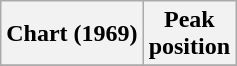<table class="wikitable plainrowheaders" style="text-align:center">
<tr>
<th scope="col">Chart (1969)</th>
<th scope="col">Peak<br>position</th>
</tr>
<tr>
</tr>
</table>
